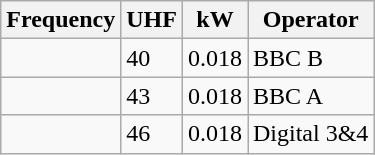<table class="wikitable sortable">
<tr>
<th>Frequency</th>
<th>UHF</th>
<th>kW</th>
<th>Operator</th>
</tr>
<tr>
<td></td>
<td>40</td>
<td>0.018</td>
<td>BBC B</td>
</tr>
<tr>
<td></td>
<td>43</td>
<td>0.018</td>
<td>BBC A</td>
</tr>
<tr>
<td></td>
<td>46</td>
<td>0.018</td>
<td>Digital 3&4</td>
</tr>
</table>
